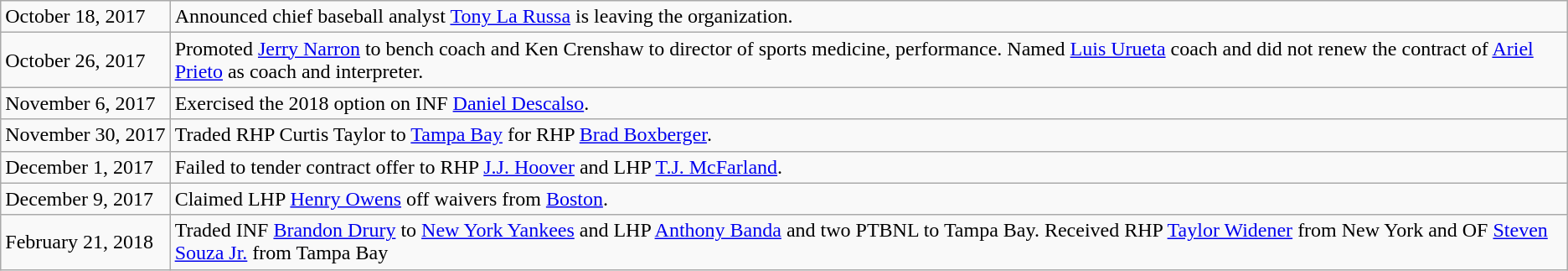<table class="wikitable">
<tr>
<td>October 18, 2017</td>
<td>Announced chief baseball analyst <a href='#'>Tony La Russa</a> is leaving the organization.</td>
</tr>
<tr>
<td>October 26, 2017</td>
<td>Promoted <a href='#'>Jerry Narron</a> to bench coach and Ken Crenshaw to director of sports medicine, performance. Named <a href='#'>Luis Urueta</a> coach and did not renew the contract of <a href='#'>Ariel Prieto</a> as coach and interpreter.</td>
</tr>
<tr>
<td>November 6, 2017</td>
<td>Exercised the 2018 option on INF <a href='#'>Daniel Descalso</a>.</td>
</tr>
<tr>
<td>November 30, 2017</td>
<td>Traded RHP Curtis Taylor to <a href='#'>Tampa Bay</a> for RHP <a href='#'>Brad Boxberger</a>.</td>
</tr>
<tr>
<td>December 1, 2017</td>
<td>Failed to tender contract offer to RHP <a href='#'>J.J. Hoover</a> and LHP <a href='#'>T.J. McFarland</a>.</td>
</tr>
<tr>
<td>December 9, 2017</td>
<td>Claimed LHP <a href='#'>Henry Owens</a> off waivers from <a href='#'>Boston</a>.</td>
</tr>
<tr>
<td>February 21, 2018</td>
<td>Traded INF <a href='#'>Brandon Drury</a> to <a href='#'>New York Yankees</a> and LHP <a href='#'>Anthony Banda</a> and two PTBNL to Tampa Bay. Received RHP <a href='#'>Taylor Widener</a> from New York and OF <a href='#'>Steven Souza Jr.</a> from Tampa Bay</td>
</tr>
</table>
